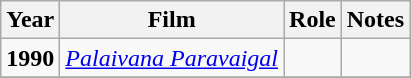<table class="wikitable">
<tr>
<th>Year</th>
<th>Film</th>
<th>Role</th>
<th>Notes</th>
</tr>
<tr>
<td><strong>1990</strong></td>
<td><em><a href='#'>Palaivana Paravaigal</a></em></td>
<td></td>
<td></td>
</tr>
<tr>
</tr>
</table>
